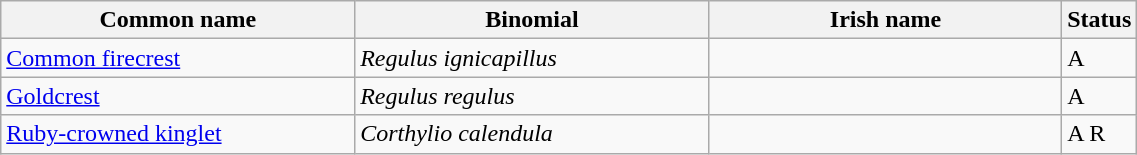<table width=60% class="wikitable">
<tr>
<th width=32%>Common name</th>
<th width=32%>Binomial</th>
<th width=32%>Irish name</th>
<th width=4%>Status</th>
</tr>
<tr>
<td><a href='#'>Common firecrest</a></td>
<td><em>Regulus ignicapillus</em></td>
<td></td>
<td>A</td>
</tr>
<tr>
<td><a href='#'>Goldcrest</a></td>
<td><em>Regulus regulus</em></td>
<td></td>
<td>A</td>
</tr>
<tr>
<td><a href='#'>Ruby-crowned kinglet</a></td>
<td><em>Corthylio calendula</em></td>
<td></td>
<td>A R</td>
</tr>
</table>
